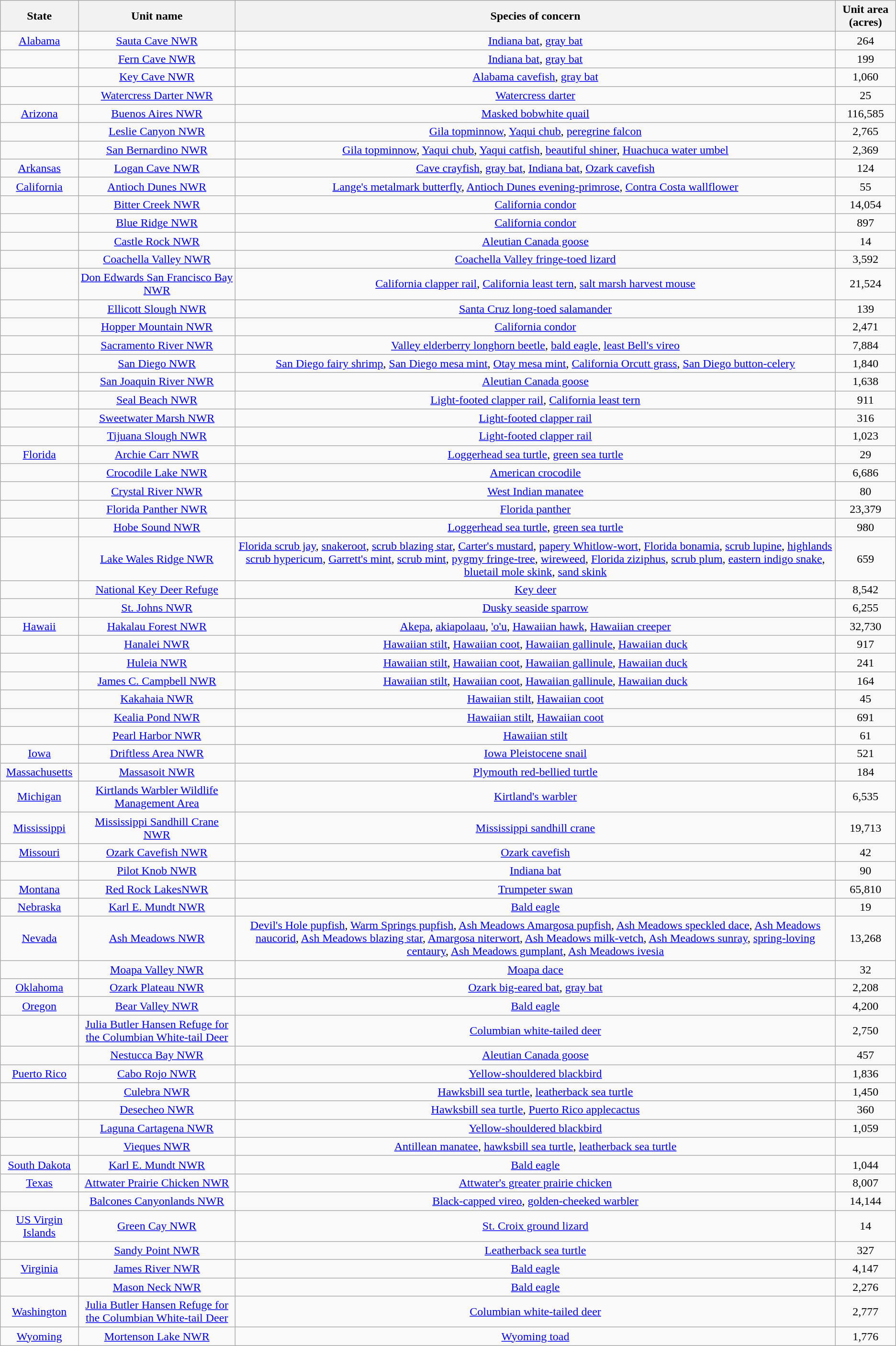<table class="wikitable" style="text-align:center">
<tr>
<th>State</th>
<th>Unit name</th>
<th>Species of concern</th>
<th>Unit area (acres)</th>
</tr>
<tr>
<td><a href='#'>Alabama</a></td>
<td><a href='#'>Sauta Cave NWR</a></td>
<td><a href='#'>Indiana bat</a>, <a href='#'>gray bat</a></td>
<td>264</td>
</tr>
<tr>
<td></td>
<td><a href='#'>Fern Cave NWR</a></td>
<td><a href='#'>Indiana bat</a>, <a href='#'>gray bat</a></td>
<td>199</td>
</tr>
<tr>
<td></td>
<td><a href='#'>Key Cave NWR</a></td>
<td><a href='#'>Alabama cavefish</a>, <a href='#'>gray bat</a></td>
<td>1,060</td>
</tr>
<tr>
<td></td>
<td><a href='#'>Watercress Darter NWR</a></td>
<td><a href='#'>Watercress darter</a></td>
<td>25</td>
</tr>
<tr>
<td><a href='#'>Arizona</a></td>
<td><a href='#'>Buenos Aires NWR</a></td>
<td><a href='#'>Masked bobwhite quail</a></td>
<td>116,585</td>
</tr>
<tr>
<td></td>
<td><a href='#'>Leslie Canyon NWR</a></td>
<td><a href='#'>Gila topminnow</a>, <a href='#'>Yaqui chub</a>, <a href='#'>peregrine falcon</a></td>
<td>2,765</td>
</tr>
<tr>
<td></td>
<td><a href='#'>San Bernardino NWR</a></td>
<td><a href='#'>Gila topminnow</a>, <a href='#'>Yaqui chub</a>, <a href='#'>Yaqui catfish</a>, <a href='#'>beautiful shiner</a>, <a href='#'>Huachuca water umbel</a></td>
<td>2,369</td>
</tr>
<tr>
<td><a href='#'>Arkansas</a></td>
<td><a href='#'>Logan Cave NWR</a></td>
<td><a href='#'>Cave crayfish</a>, <a href='#'>gray bat</a>, <a href='#'>Indiana bat</a>, <a href='#'>Ozark cavefish</a></td>
<td>124</td>
</tr>
<tr>
<td><a href='#'>California</a></td>
<td><a href='#'>Antioch Dunes NWR</a></td>
<td><a href='#'>Lange's metalmark butterfly</a>, <a href='#'>Antioch Dunes evening-primrose</a>, <a href='#'>Contra Costa wallflower</a></td>
<td>55</td>
</tr>
<tr>
<td></td>
<td><a href='#'>Bitter Creek NWR</a></td>
<td><a href='#'>California condor</a></td>
<td>14,054</td>
</tr>
<tr>
<td></td>
<td><a href='#'>Blue Ridge NWR</a></td>
<td><a href='#'>California condor</a></td>
<td>897</td>
</tr>
<tr>
<td></td>
<td><a href='#'>Castle Rock NWR</a></td>
<td><a href='#'>Aleutian Canada goose</a></td>
<td>14</td>
</tr>
<tr>
<td></td>
<td><a href='#'>Coachella Valley NWR</a></td>
<td><a href='#'>Coachella Valley fringe-toed lizard</a></td>
<td>3,592</td>
</tr>
<tr>
<td></td>
<td><a href='#'>Don Edwards San Francisco Bay NWR</a></td>
<td><a href='#'>California clapper rail</a>, <a href='#'>California least tern</a>, <a href='#'>salt marsh harvest mouse</a></td>
<td>21,524</td>
</tr>
<tr>
<td></td>
<td><a href='#'>Ellicott Slough NWR</a></td>
<td><a href='#'>Santa Cruz long-toed salamander</a></td>
<td>139</td>
</tr>
<tr>
<td></td>
<td><a href='#'>Hopper Mountain NWR</a></td>
<td><a href='#'>California condor</a></td>
<td>2,471</td>
</tr>
<tr>
<td></td>
<td><a href='#'>Sacramento River NWR</a></td>
<td><a href='#'>Valley elderberry longhorn beetle</a>, <a href='#'>bald eagle</a>, <a href='#'>least Bell's vireo</a></td>
<td>7,884</td>
</tr>
<tr>
<td></td>
<td><a href='#'>San Diego NWR</a></td>
<td><a href='#'>San Diego fairy shrimp</a>, <a href='#'>San Diego mesa mint</a>, <a href='#'>Otay mesa mint</a>, <a href='#'>California Orcutt grass</a>, <a href='#'>San Diego button-celery</a></td>
<td>1,840</td>
</tr>
<tr>
<td></td>
<td><a href='#'>San Joaquin River NWR</a></td>
<td><a href='#'>Aleutian Canada goose</a></td>
<td>1,638</td>
</tr>
<tr>
<td></td>
<td><a href='#'>Seal Beach NWR</a></td>
<td><a href='#'>Light-footed clapper rail</a>, <a href='#'>California least tern</a></td>
<td>911</td>
</tr>
<tr>
<td></td>
<td><a href='#'>Sweetwater Marsh NWR</a></td>
<td><a href='#'>Light-footed clapper rail</a></td>
<td>316</td>
</tr>
<tr>
<td></td>
<td><a href='#'>Tijuana Slough NWR</a></td>
<td><a href='#'>Light-footed clapper rail</a></td>
<td>1,023</td>
</tr>
<tr>
<td><a href='#'>Florida</a></td>
<td><a href='#'>Archie Carr NWR</a></td>
<td><a href='#'>Loggerhead sea turtle</a>, <a href='#'>green sea turtle</a></td>
<td>29</td>
</tr>
<tr>
<td></td>
<td><a href='#'>Crocodile Lake NWR</a></td>
<td><a href='#'>American crocodile</a></td>
<td>6,686</td>
</tr>
<tr>
<td></td>
<td><a href='#'>Crystal River NWR</a></td>
<td><a href='#'>West Indian manatee</a></td>
<td>80</td>
</tr>
<tr>
<td></td>
<td><a href='#'>Florida Panther NWR</a></td>
<td><a href='#'>Florida panther</a></td>
<td>23,379</td>
</tr>
<tr>
<td></td>
<td><a href='#'>Hobe Sound NWR</a></td>
<td><a href='#'>Loggerhead sea turtle</a>, <a href='#'>green sea turtle</a></td>
<td>980</td>
</tr>
<tr>
<td></td>
<td><a href='#'>Lake Wales Ridge NWR</a></td>
<td><a href='#'>Florida scrub jay</a>, <a href='#'>snakeroot</a>, <a href='#'>scrub blazing star</a>, <a href='#'>Carter's mustard</a>, <a href='#'>papery Whitlow-wort</a>, <a href='#'>Florida bonamia</a>, <a href='#'>scrub lupine</a>, <a href='#'>highlands scrub hypericum</a>, <a href='#'>Garrett's mint</a>, <a href='#'>scrub mint</a>, <a href='#'>pygmy fringe-tree</a>, <a href='#'>wireweed</a>, <a href='#'>Florida ziziphus</a>, <a href='#'>scrub plum</a>, <a href='#'>eastern indigo snake</a>, <a href='#'>bluetail mole skink</a>, <a href='#'>sand skink</a></td>
<td>659</td>
</tr>
<tr>
<td></td>
<td><a href='#'>National Key Deer Refuge</a></td>
<td><a href='#'>Key deer</a></td>
<td>8,542</td>
</tr>
<tr>
<td></td>
<td><a href='#'>St. Johns NWR</a></td>
<td><a href='#'>Dusky seaside sparrow</a></td>
<td>6,255</td>
</tr>
<tr>
<td><a href='#'>Hawaii</a></td>
<td><a href='#'>Hakalau Forest NWR</a></td>
<td><a href='#'>Akepa</a>, <a href='#'>akiapolaau</a>, <a href='#'>'o'u</a>, <a href='#'>Hawaiian hawk</a>, <a href='#'>Hawaiian creeper</a></td>
<td>32,730</td>
</tr>
<tr>
<td></td>
<td><a href='#'>Hanalei NWR</a></td>
<td><a href='#'>Hawaiian stilt</a>, <a href='#'>Hawaiian coot</a>, <a href='#'>Hawaiian gallinule</a>, <a href='#'>Hawaiian duck</a></td>
<td>917</td>
</tr>
<tr>
<td></td>
<td><a href='#'>Huleia NWR</a></td>
<td><a href='#'>Hawaiian stilt</a>, <a href='#'>Hawaiian coot</a>, <a href='#'>Hawaiian gallinule</a>, <a href='#'>Hawaiian duck</a></td>
<td>241</td>
</tr>
<tr>
<td></td>
<td><a href='#'>James C. Campbell NWR</a></td>
<td><a href='#'>Hawaiian stilt</a>, <a href='#'>Hawaiian coot</a>, <a href='#'>Hawaiian gallinule</a>, <a href='#'>Hawaiian duck</a></td>
<td>164</td>
</tr>
<tr>
<td></td>
<td><a href='#'>Kakahaia NWR</a></td>
<td><a href='#'>Hawaiian stilt</a>, <a href='#'>Hawaiian coot</a></td>
<td>45</td>
</tr>
<tr>
<td></td>
<td><a href='#'>Kealia Pond NWR</a></td>
<td><a href='#'>Hawaiian stilt</a>, <a href='#'>Hawaiian coot</a></td>
<td>691</td>
</tr>
<tr>
<td></td>
<td><a href='#'>Pearl Harbor NWR</a></td>
<td><a href='#'>Hawaiian stilt</a></td>
<td>61</td>
</tr>
<tr>
<td><a href='#'>Iowa</a></td>
<td><a href='#'>Driftless Area NWR</a></td>
<td><a href='#'>Iowa Pleistocene snail</a></td>
<td>521</td>
</tr>
<tr>
<td><a href='#'>Massachusetts</a></td>
<td><a href='#'>Massasoit NWR</a></td>
<td><a href='#'>Plymouth red-bellied turtle</a></td>
<td>184</td>
</tr>
<tr>
<td><a href='#'>Michigan</a></td>
<td><a href='#'>Kirtlands Warbler Wildlife Management Area</a></td>
<td><a href='#'>Kirtland's warbler</a></td>
<td>6,535</td>
</tr>
<tr>
<td><a href='#'>Mississippi</a></td>
<td><a href='#'>Mississippi Sandhill Crane NWR</a></td>
<td><a href='#'>Mississippi sandhill crane</a></td>
<td>19,713</td>
</tr>
<tr>
<td><a href='#'>Missouri</a></td>
<td><a href='#'>Ozark Cavefish NWR</a></td>
<td><a href='#'>Ozark cavefish</a></td>
<td>42</td>
</tr>
<tr>
<td></td>
<td><a href='#'>Pilot Knob NWR</a></td>
<td><a href='#'>Indiana bat</a></td>
<td>90</td>
</tr>
<tr>
<td><a href='#'>Montana</a></td>
<td><a href='#'>Red Rock LakesNWR</a></td>
<td><a href='#'>Trumpeter swan</a></td>
<td>65,810</td>
</tr>
<tr>
<td><a href='#'>Nebraska</a></td>
<td><a href='#'>Karl E. Mundt NWR</a></td>
<td><a href='#'>Bald eagle</a></td>
<td>19</td>
</tr>
<tr>
<td><a href='#'>Nevada</a></td>
<td><a href='#'>Ash Meadows NWR</a></td>
<td><a href='#'>Devil's Hole pupfish</a>, <a href='#'>Warm Springs pupfish</a>, <a href='#'>Ash Meadows Amargosa pupfish</a>, <a href='#'>Ash Meadows speckled dace</a>, <a href='#'>Ash Meadows naucorid</a>, <a href='#'>Ash Meadows blazing star</a>, <a href='#'>Amargosa niterwort</a>, <a href='#'>Ash Meadows milk-vetch</a>, <a href='#'>Ash Meadows sunray</a>, <a href='#'>spring-loving centaury</a>, <a href='#'>Ash Meadows gumplant</a>, <a href='#'>Ash Meadows ivesia</a></td>
<td>13,268</td>
</tr>
<tr>
<td></td>
<td><a href='#'>Moapa Valley NWR</a></td>
<td><a href='#'>Moapa dace</a></td>
<td>32</td>
</tr>
<tr>
<td><a href='#'>Oklahoma</a></td>
<td><a href='#'>Ozark Plateau NWR</a></td>
<td><a href='#'>Ozark big-eared bat</a>, <a href='#'>gray bat</a></td>
<td>2,208</td>
</tr>
<tr>
<td><a href='#'>Oregon</a></td>
<td><a href='#'>Bear Valley NWR</a></td>
<td><a href='#'>Bald eagle</a></td>
<td>4,200</td>
</tr>
<tr>
<td></td>
<td><a href='#'>Julia Butler Hansen Refuge for the Columbian White-tail Deer</a></td>
<td><a href='#'>Columbian white-tailed deer</a></td>
<td>2,750</td>
</tr>
<tr>
<td></td>
<td><a href='#'>Nestucca Bay NWR</a></td>
<td><a href='#'>Aleutian Canada goose</a></td>
<td>457</td>
</tr>
<tr>
<td><a href='#'>Puerto Rico</a></td>
<td><a href='#'>Cabo Rojo NWR</a></td>
<td><a href='#'>Yellow-shouldered blackbird</a></td>
<td>1,836</td>
</tr>
<tr>
<td></td>
<td><a href='#'>Culebra NWR</a></td>
<td><a href='#'>Hawksbill sea turtle</a>, <a href='#'>leatherback sea turtle</a></td>
<td>1,450</td>
</tr>
<tr>
<td></td>
<td><a href='#'>Desecheo NWR</a></td>
<td><a href='#'>Hawksbill sea turtle</a>, <a href='#'>Puerto Rico applecactus</a></td>
<td>360</td>
</tr>
<tr>
<td></td>
<td><a href='#'>Laguna Cartagena NWR</a></td>
<td><a href='#'>Yellow-shouldered blackbird</a></td>
<td>1,059</td>
</tr>
<tr>
<td></td>
<td><a href='#'>Vieques NWR</a></td>
<td><a href='#'>Antillean manatee</a>, <a href='#'>hawksbill sea turtle</a>, <a href='#'>leatherback sea turtle</a></td>
<td></td>
</tr>
<tr>
<td><a href='#'>South Dakota</a></td>
<td><a href='#'>Karl E. Mundt NWR</a></td>
<td><a href='#'>Bald eagle</a></td>
<td>1,044</td>
</tr>
<tr>
<td><a href='#'>Texas</a></td>
<td><a href='#'>Attwater Prairie Chicken NWR</a></td>
<td><a href='#'>Attwater's greater prairie chicken</a></td>
<td>8,007</td>
</tr>
<tr>
<td></td>
<td><a href='#'>Balcones Canyonlands NWR</a></td>
<td><a href='#'>Black-capped vireo</a>, <a href='#'>golden-cheeked warbler</a></td>
<td>14,144</td>
</tr>
<tr>
<td><a href='#'>US Virgin Islands</a></td>
<td><a href='#'>Green Cay NWR</a></td>
<td><a href='#'>St. Croix ground lizard</a></td>
<td>14</td>
</tr>
<tr>
<td></td>
<td><a href='#'>Sandy Point NWR</a></td>
<td><a href='#'>Leatherback sea turtle</a></td>
<td>327</td>
</tr>
<tr>
<td><a href='#'>Virginia</a></td>
<td><a href='#'>James River NWR</a></td>
<td><a href='#'>Bald eagle</a></td>
<td>4,147</td>
</tr>
<tr>
<td></td>
<td><a href='#'>Mason Neck NWR</a></td>
<td><a href='#'>Bald eagle</a></td>
<td>2,276</td>
</tr>
<tr>
<td><a href='#'>Washington</a></td>
<td><a href='#'>Julia Butler Hansen Refuge for the Columbian White-tail Deer</a></td>
<td><a href='#'>Columbian white-tailed deer</a></td>
<td>2,777</td>
</tr>
<tr>
<td><a href='#'>Wyoming</a></td>
<td><a href='#'>Mortenson Lake NWR</a></td>
<td><a href='#'>Wyoming toad</a></td>
<td>1,776</td>
</tr>
</table>
